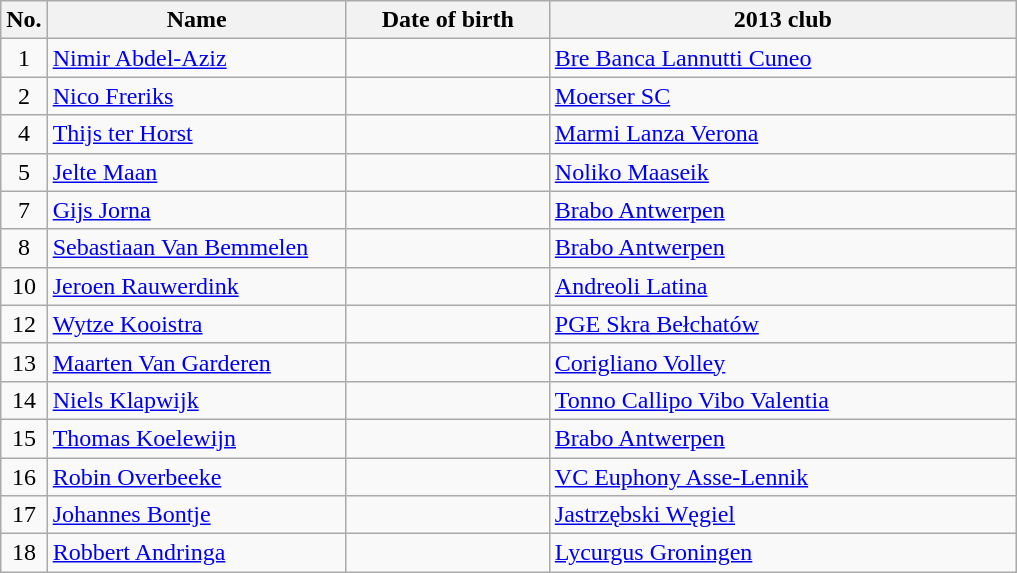<table class="wikitable sortable" style="font-size:100%; text-align:center;">
<tr>
<th>No.</th>
<th style="width:12em">Name</th>
<th style="width:8em">Date of birth</th>
<th style="width:19em">2013 club</th>
</tr>
<tr>
<td>1</td>
<td align=left><a href='#'>Nimir Abdel-Aziz</a></td>
<td align=right></td>
<td align=left> <a href='#'>Bre Banca Lannutti Cuneo</a></td>
</tr>
<tr>
<td>2</td>
<td align=left><a href='#'>Nico Freriks</a></td>
<td align=right></td>
<td align=left> <a href='#'>Moerser SC</a></td>
</tr>
<tr>
<td>4</td>
<td align=left><a href='#'>Thijs ter Horst</a></td>
<td align=right></td>
<td align=left> <a href='#'>Marmi Lanza Verona</a></td>
</tr>
<tr>
<td>5</td>
<td align=left><a href='#'>Jelte Maan</a></td>
<td align=right></td>
<td align=left> <a href='#'>Noliko Maaseik</a></td>
</tr>
<tr>
<td>7</td>
<td align=left><a href='#'>Gijs Jorna</a></td>
<td align=right></td>
<td align=left> <a href='#'>Brabo Antwerpen</a></td>
</tr>
<tr>
<td>8</td>
<td align=left><a href='#'>Sebastiaan Van Bemmelen</a></td>
<td align=right></td>
<td align=left> <a href='#'>Brabo Antwerpen</a></td>
</tr>
<tr>
<td>10</td>
<td align=left><a href='#'>Jeroen Rauwerdink</a></td>
<td align=right></td>
<td align=left> <a href='#'>Andreoli Latina</a></td>
</tr>
<tr>
<td>12</td>
<td align=left><a href='#'>Wytze Kooistra</a></td>
<td align=right></td>
<td align=left> <a href='#'>PGE Skra Bełchatów</a></td>
</tr>
<tr>
<td>13</td>
<td align=left><a href='#'>Maarten Van Garderen</a></td>
<td align=right></td>
<td align=left> <a href='#'>Corigliano Volley</a></td>
</tr>
<tr>
<td>14</td>
<td align=left><a href='#'>Niels Klapwijk</a></td>
<td align=right></td>
<td align=left> <a href='#'>Tonno Callipo Vibo Valentia</a></td>
</tr>
<tr>
<td>15</td>
<td align=left><a href='#'>Thomas Koelewijn</a></td>
<td align=right></td>
<td align=left> <a href='#'>Brabo Antwerpen</a></td>
</tr>
<tr>
<td>16</td>
<td align=left><a href='#'>Robin Overbeeke</a></td>
<td align=right></td>
<td align=left> <a href='#'>VC Euphony Asse-Lennik</a></td>
</tr>
<tr>
<td>17</td>
<td align=left><a href='#'>Johannes Bontje </a></td>
<td align=right></td>
<td align=left> <a href='#'>Jastrzębski Węgiel</a></td>
</tr>
<tr>
<td>18</td>
<td align=left><a href='#'>Robbert Andringa</a></td>
<td align=right></td>
<td align=left> <a href='#'>Lycurgus Groningen</a></td>
</tr>
</table>
